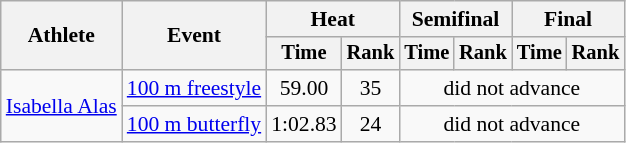<table class="wikitable" style="text-align:center; font-size:90%">
<tr>
<th rowspan="2">Athlete</th>
<th rowspan="2">Event</th>
<th colspan="2">Heat</th>
<th colspan="2">Semifinal</th>
<th colspan="2">Final</th>
</tr>
<tr style="font-size:95%">
<th>Time</th>
<th>Rank</th>
<th>Time</th>
<th>Rank</th>
<th>Time</th>
<th>Rank</th>
</tr>
<tr>
<td align=left rowspan=2><a href='#'>Isabella Alas</a></td>
<td align=left><a href='#'>100 m freestyle</a></td>
<td>59.00</td>
<td>35</td>
<td colspan=4>did not advance</td>
</tr>
<tr>
<td align=left><a href='#'>100 m butterfly</a></td>
<td>1:02.83</td>
<td>24</td>
<td colspan=4>did not advance</td>
</tr>
</table>
